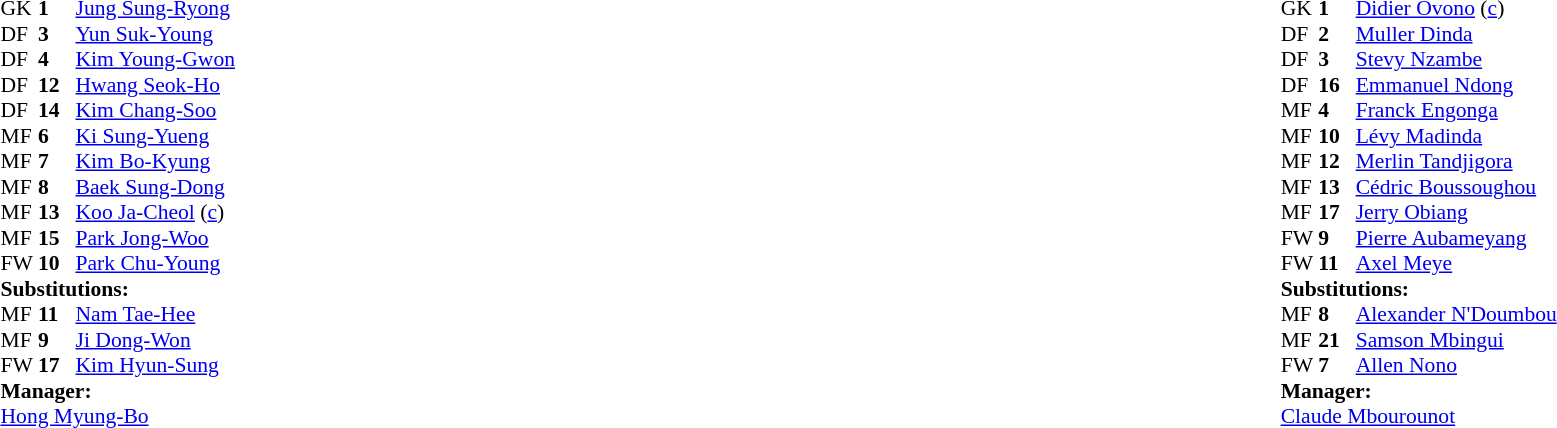<table width="100%">
<tr>
<td valign="top" width="50%"><br><table style="font-size: 90%" cellspacing="0" cellpadding="0">
<tr>
<th width="25"></th>
<th width="25"></th>
</tr>
<tr>
<td>GK</td>
<td><strong>1</strong></td>
<td><a href='#'>Jung Sung-Ryong</a></td>
<td></td>
</tr>
<tr>
<td>DF</td>
<td><strong>3</strong></td>
<td><a href='#'>Yun Suk-Young</a></td>
</tr>
<tr>
<td>DF</td>
<td><strong>4</strong></td>
<td><a href='#'>Kim Young-Gwon</a></td>
</tr>
<tr>
<td>DF</td>
<td><strong>12</strong></td>
<td><a href='#'>Hwang Seok-Ho</a></td>
</tr>
<tr>
<td>DF</td>
<td><strong>14</strong></td>
<td><a href='#'>Kim Chang-Soo</a></td>
</tr>
<tr>
<td>MF</td>
<td><strong>6</strong></td>
<td><a href='#'>Ki Sung-Yueng</a></td>
</tr>
<tr>
<td>MF</td>
<td><strong>7</strong></td>
<td><a href='#'>Kim Bo-Kyung</a></td>
<td></td>
<td></td>
</tr>
<tr>
<td>MF</td>
<td><strong>8</strong></td>
<td><a href='#'>Baek Sung-Dong</a></td>
</tr>
<tr>
<td>MF</td>
<td><strong>13</strong></td>
<td><a href='#'>Koo Ja-Cheol</a> (<a href='#'>c</a>)</td>
</tr>
<tr>
<td>MF</td>
<td><strong>15</strong></td>
<td><a href='#'>Park Jong-Woo</a></td>
<td></td>
<td></td>
</tr>
<tr>
<td>FW</td>
<td><strong>10</strong></td>
<td><a href='#'>Park Chu-Young</a></td>
<td></td>
<td></td>
</tr>
<tr>
<td colspan=3><strong>Substitutions:</strong></td>
</tr>
<tr>
<td>MF</td>
<td><strong>11</strong></td>
<td><a href='#'>Nam Tae-Hee</a></td>
<td></td>
<td></td>
</tr>
<tr>
<td>MF</td>
<td><strong>9</strong></td>
<td><a href='#'>Ji Dong-Won</a></td>
<td></td>
<td></td>
</tr>
<tr>
<td>FW</td>
<td><strong>17</strong></td>
<td><a href='#'>Kim Hyun-Sung</a></td>
<td></td>
<td></td>
</tr>
<tr>
<td colspan=3><strong>Manager:</strong></td>
</tr>
<tr>
<td colspan=3><a href='#'>Hong Myung-Bo</a></td>
</tr>
</table>
</td>
<td valign="top"></td>
<td valign="top" width="50%"><br><table style="font-size: 90%" cellspacing="0" cellpadding="0" align="center">
<tr>
<th width="25"></th>
<th width="25"></th>
</tr>
<tr>
<td>GK</td>
<td><strong>1</strong></td>
<td><a href='#'>Didier Ovono</a> (<a href='#'>c</a>)</td>
</tr>
<tr>
<td>DF</td>
<td><strong>2</strong></td>
<td><a href='#'>Muller Dinda</a></td>
</tr>
<tr>
<td>DF</td>
<td><strong>3</strong></td>
<td><a href='#'>Stevy Nzambe</a></td>
</tr>
<tr>
<td>DF</td>
<td><strong>16</strong></td>
<td><a href='#'>Emmanuel Ndong</a></td>
</tr>
<tr>
<td>MF</td>
<td><strong>4</strong></td>
<td><a href='#'>Franck Engonga</a></td>
</tr>
<tr>
<td>MF</td>
<td><strong>10</strong></td>
<td><a href='#'>Lévy Madinda</a></td>
<td></td>
<td></td>
</tr>
<tr>
<td>MF</td>
<td><strong>12</strong></td>
<td><a href='#'>Merlin Tandjigora</a></td>
<td></td>
<td></td>
</tr>
<tr>
<td>MF</td>
<td><strong>13</strong></td>
<td><a href='#'>Cédric Boussoughou</a></td>
</tr>
<tr>
<td>MF</td>
<td><strong>17</strong></td>
<td><a href='#'>Jerry Obiang</a></td>
</tr>
<tr>
<td>FW</td>
<td><strong>9</strong></td>
<td><a href='#'>Pierre Aubameyang</a></td>
</tr>
<tr>
<td>FW</td>
<td><strong>11</strong></td>
<td><a href='#'>Axel Meye</a></td>
<td></td>
<td></td>
</tr>
<tr>
<td colspan=3><strong>Substitutions:</strong></td>
</tr>
<tr>
<td>MF</td>
<td><strong>8</strong></td>
<td><a href='#'>Alexander N'Doumbou</a></td>
<td></td>
<td></td>
</tr>
<tr>
<td>MF</td>
<td><strong>21</strong></td>
<td><a href='#'>Samson Mbingui</a></td>
<td></td>
<td></td>
</tr>
<tr>
<td>FW</td>
<td><strong>7</strong></td>
<td><a href='#'>Allen Nono</a></td>
<td></td>
<td></td>
</tr>
<tr>
<td colspan=3><strong>Manager:</strong></td>
</tr>
<tr>
<td colspan=3><a href='#'>Claude Mbourounot</a></td>
</tr>
</table>
</td>
</tr>
</table>
